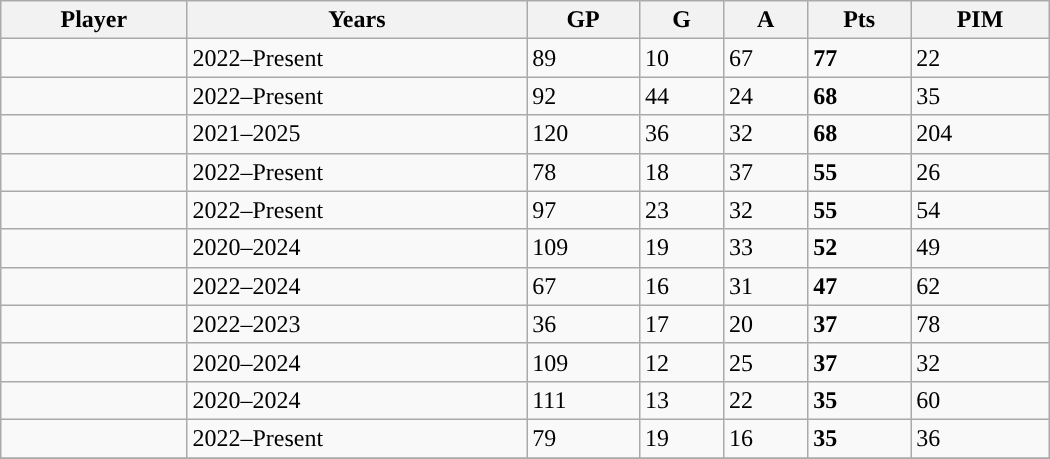<table class="wikitable sortable" width ="700" cellpadding="1" border="1" cellspacing="0">
<tr>
<th>Player</th>
<th>Years</th>
<th>GP</th>
<th>G</th>
<th>A</th>
<th>Pts</th>
<th>PIM</th>
</tr>
<tr>
<td></td>
<td>2022–Present</td>
<td>89</td>
<td>10</td>
<td>67</td>
<td><strong>77</strong></td>
<td>22</td>
</tr>
<tr>
<td></td>
<td>2022–Present</td>
<td>92</td>
<td>44</td>
<td>24</td>
<td><strong>68</strong></td>
<td>35</td>
</tr>
<tr>
<td></td>
<td>2021–2025</td>
<td>120</td>
<td>36</td>
<td>32</td>
<td><strong>68</strong></td>
<td>204</td>
</tr>
<tr>
<td></td>
<td>2022–Present</td>
<td>78</td>
<td>18</td>
<td>37</td>
<td><strong>55</strong></td>
<td>26</td>
</tr>
<tr>
<td></td>
<td>2022–Present</td>
<td>97</td>
<td>23</td>
<td>32</td>
<td><strong>55</strong></td>
<td>54</td>
</tr>
<tr>
<td></td>
<td>2020–2024</td>
<td>109</td>
<td>19</td>
<td>33</td>
<td><strong>52</strong></td>
<td>49</td>
</tr>
<tr>
<td></td>
<td>2022–2024</td>
<td>67</td>
<td>16</td>
<td>31</td>
<td><strong>47</strong></td>
<td>62</td>
</tr>
<tr>
<td></td>
<td>2022–2023</td>
<td>36</td>
<td>17</td>
<td>20</td>
<td><strong>37</strong></td>
<td>78</td>
</tr>
<tr>
<td></td>
<td>2020–2024</td>
<td>109</td>
<td>12</td>
<td>25</td>
<td><strong>37</strong></td>
<td>32</td>
</tr>
<tr>
<td></td>
<td>2020–2024</td>
<td>111</td>
<td>13</td>
<td>22</td>
<td><strong>35</strong></td>
<td>60</td>
</tr>
<tr>
<td></td>
<td>2022–Present</td>
<td>79</td>
<td>19</td>
<td>16</td>
<td><strong>35</strong></td>
<td>36</td>
</tr>
<tr>
</tr>
</table>
